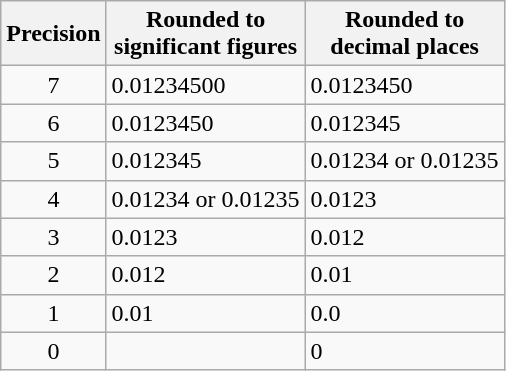<table class="wikitable">
<tr>
<th>Precision</th>
<th>Rounded to<br>significant figures</th>
<th>Rounded to<br>decimal places</th>
</tr>
<tr>
<td style=text-align:center>7</td>
<td>0.01234500</td>
<td>0.0123450</td>
</tr>
<tr>
<td style=text-align:center>6</td>
<td>0.0123450</td>
<td>0.012345</td>
</tr>
<tr>
<td style=text-align:center>5</td>
<td>0.012345</td>
<td>0.01234 or 0.01235</td>
</tr>
<tr>
<td style=text-align:center>4</td>
<td>0.01234 or 0.01235</td>
<td>0.0123</td>
</tr>
<tr>
<td style=text-align:center>3</td>
<td>0.0123</td>
<td>0.012</td>
</tr>
<tr>
<td style=text-align:center>2</td>
<td>0.012</td>
<td>0.01</td>
</tr>
<tr>
<td style=text-align:center>1</td>
<td>0.01</td>
<td>0.0</td>
</tr>
<tr>
<td style=text-align:center>0</td>
<td></td>
<td>0</td>
</tr>
</table>
